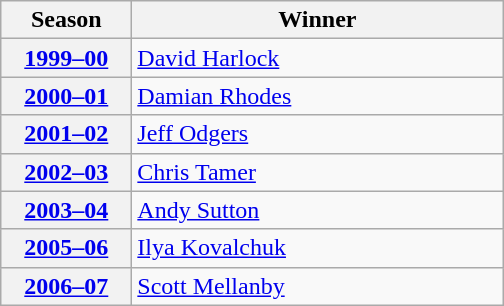<table class="wikitable">
<tr>
<th scope="col" style="width:5em">Season</th>
<th scope="col" style="width:15em">Winner</th>
</tr>
<tr>
<th scope="row"><a href='#'>1999–00</a></th>
<td><a href='#'>David Harlock</a></td>
</tr>
<tr>
<th scope="row"><a href='#'>2000–01</a></th>
<td><a href='#'>Damian Rhodes</a></td>
</tr>
<tr>
<th scope="row"><a href='#'>2001–02</a></th>
<td><a href='#'>Jeff Odgers</a></td>
</tr>
<tr>
<th scope="row"><a href='#'>2002–03</a></th>
<td><a href='#'>Chris Tamer</a></td>
</tr>
<tr>
<th scope="row"><a href='#'>2003–04</a></th>
<td><a href='#'>Andy Sutton</a></td>
</tr>
<tr>
<th scope="row"><a href='#'>2005–06</a></th>
<td><a href='#'>Ilya Kovalchuk</a></td>
</tr>
<tr>
<th scope="row"><a href='#'>2006–07</a></th>
<td><a href='#'>Scott Mellanby</a></td>
</tr>
</table>
